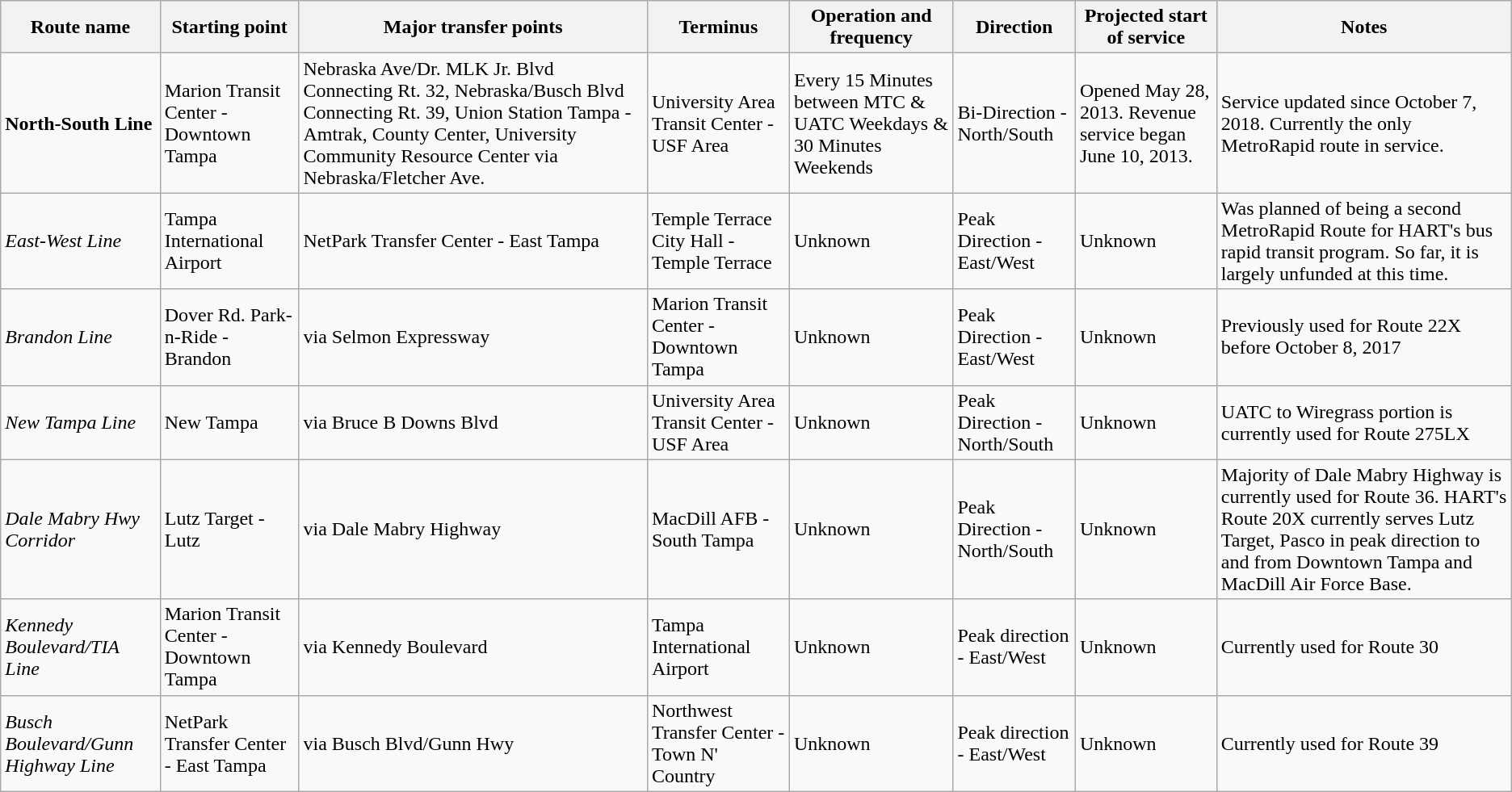<table class="wikitable">
<tr>
<th>Route name</th>
<th>Starting point</th>
<th>Major transfer points</th>
<th>Terminus</th>
<th>Operation and frequency</th>
<th>Direction</th>
<th>Projected start of service</th>
<th>Notes</th>
</tr>
<tr>
<td><strong>North-South Line</strong></td>
<td>Marion Transit Center - Downtown Tampa</td>
<td>Nebraska Ave/Dr. MLK Jr. Blvd Connecting Rt. 32, Nebraska/Busch Blvd Connecting Rt. 39, Union Station Tampa - Amtrak, County Center, University Community Resource Center via Nebraska/Fletcher Ave.</td>
<td>University Area Transit Center - USF Area</td>
<td>Every 15 Minutes between MTC & UATC Weekdays & 30 Minutes Weekends</td>
<td>Bi-Direction - North/South</td>
<td>Opened May 28, 2013. Revenue service began June 10, 2013.</td>
<td>Service updated since October 7, 2018. Currently the only MetroRapid route in service.</td>
</tr>
<tr>
<td><em>East-West Line</em></td>
<td>Tampa International Airport</td>
<td>NetPark Transfer Center - East Tampa</td>
<td>Temple Terrace City Hall - Temple Terrace</td>
<td>Unknown</td>
<td>Peak Direction - East/West</td>
<td>Unknown</td>
<td>Was planned of being a second MetroRapid Route for HART's bus rapid transit program. So far, it is largely unfunded at this time.</td>
</tr>
<tr>
<td><em>Brandon Line</em></td>
<td>Dover Rd. Park-n-Ride - Brandon</td>
<td>via Selmon Expressway</td>
<td>Marion Transit Center - Downtown Tampa</td>
<td>Unknown</td>
<td>Peak Direction - East/West</td>
<td>Unknown</td>
<td>Previously used for Route 22X before October 8, 2017</td>
</tr>
<tr>
<td><em>New Tampa Line</em></td>
<td>New Tampa</td>
<td>via Bruce B Downs Blvd</td>
<td>University Area Transit Center - USF Area</td>
<td>Unknown</td>
<td>Peak Direction - North/South</td>
<td>Unknown</td>
<td>UATC to Wiregrass portion is currently used for Route 275LX</td>
</tr>
<tr>
<td><em>Dale Mabry Hwy Corridor</em></td>
<td>Lutz Target - Lutz</td>
<td>via Dale Mabry Highway</td>
<td>MacDill AFB - South Tampa</td>
<td>Unknown</td>
<td>Peak Direction - North/South</td>
<td>Unknown</td>
<td>Majority of Dale Mabry Highway is currently used for Route 36. HART's Route 20X currently serves Lutz Target, Pasco in peak direction to and from Downtown Tampa and MacDill Air Force Base.</td>
</tr>
<tr>
<td><em>Kennedy Boulevard/TIA Line</em></td>
<td>Marion Transit Center - Downtown Tampa</td>
<td>via Kennedy Boulevard</td>
<td>Tampa International Airport</td>
<td>Unknown</td>
<td>Peak direction - East/West</td>
<td>Unknown</td>
<td>Currently used for Route 30</td>
</tr>
<tr>
<td><em>Busch Boulevard/Gunn Highway Line</em></td>
<td>NetPark Transfer Center - East Tampa</td>
<td>via Busch Blvd/Gunn Hwy</td>
<td>Northwest Transfer Center - Town N' Country</td>
<td>Unknown</td>
<td>Peak direction - East/West</td>
<td>Unknown</td>
<td>Currently used for Route 39</td>
</tr>
</table>
